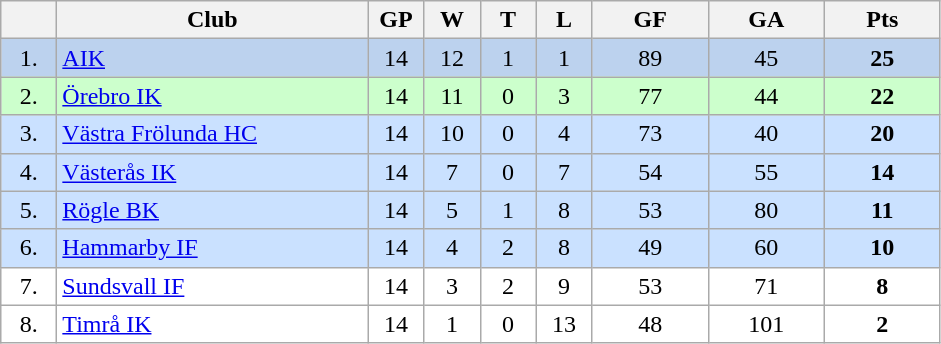<table class="wikitable">
<tr>
<th width="30"></th>
<th width="200">Club</th>
<th width="30">GP</th>
<th width="30">W</th>
<th width="30">T</th>
<th width="30">L</th>
<th width="70">GF</th>
<th width="70">GA</th>
<th width="70">Pts</th>
</tr>
<tr bgcolor="#BCD2EE" align="center">
<td>1.</td>
<td align="left"><a href='#'>AIK</a></td>
<td>14</td>
<td>12</td>
<td>1</td>
<td>1</td>
<td>89</td>
<td>45</td>
<td><strong>25</strong></td>
</tr>
<tr bgcolor="#CCFFCC" align="center">
<td>2.</td>
<td align="left"><a href='#'>Örebro IK</a></td>
<td>14</td>
<td>11</td>
<td>0</td>
<td>3</td>
<td>77</td>
<td>44</td>
<td><strong>22</strong></td>
</tr>
<tr bgcolor="#CAE1FF" align="center">
<td>3.</td>
<td align="left"><a href='#'>Västra Frölunda HC</a></td>
<td>14</td>
<td>10</td>
<td>0</td>
<td>4</td>
<td>73</td>
<td>40</td>
<td><strong>20</strong></td>
</tr>
<tr bgcolor="#CAE1FF" align="center">
<td>4.</td>
<td align="left"><a href='#'>Västerås IK</a></td>
<td>14</td>
<td>7</td>
<td>0</td>
<td>7</td>
<td>54</td>
<td>55</td>
<td><strong>14</strong></td>
</tr>
<tr bgcolor="#CAE1FF" align="center">
<td>5.</td>
<td align="left"><a href='#'>Rögle BK</a></td>
<td>14</td>
<td>5</td>
<td>1</td>
<td>8</td>
<td>53</td>
<td>80</td>
<td><strong>11</strong></td>
</tr>
<tr bgcolor="#CAE1FF" align="center">
<td>6.</td>
<td align="left"><a href='#'>Hammarby IF</a></td>
<td>14</td>
<td>4</td>
<td>2</td>
<td>8</td>
<td>49</td>
<td>60</td>
<td><strong>10</strong></td>
</tr>
<tr bgcolor="#FFFFFF" align="center">
<td>7.</td>
<td align="left"><a href='#'>Sundsvall IF</a></td>
<td>14</td>
<td>3</td>
<td>2</td>
<td>9</td>
<td>53</td>
<td>71</td>
<td><strong>8</strong></td>
</tr>
<tr bgcolor="#FFFFFF" align="center">
<td>8.</td>
<td align="left"><a href='#'>Timrå IK</a></td>
<td>14</td>
<td>1</td>
<td>0</td>
<td>13</td>
<td>48</td>
<td>101</td>
<td><strong>2</strong></td>
</tr>
</table>
